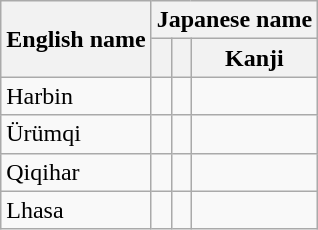<table class="wikitable">
<tr>
<th rowspan="2">English name</th>
<th colspan="3">Japanese name</th>
</tr>
<tr>
<th></th>
<th></th>
<th>Kanji</th>
</tr>
<tr>
<td>Harbin</td>
<td></td>
<td></td>
<td></td>
</tr>
<tr>
<td>Ürümqi</td>
<td></td>
<td></td>
<td></td>
</tr>
<tr>
<td>Qiqihar</td>
<td></td>
<td></td>
<td></td>
</tr>
<tr>
<td>Lhasa</td>
<td></td>
<td></td>
<td></td>
</tr>
</table>
